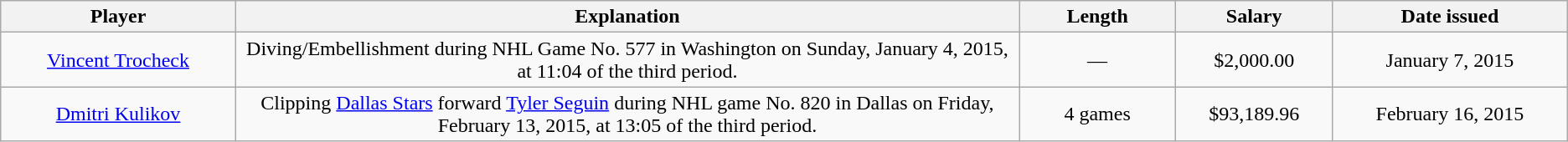<table class="wikitable" style="text-align:center;">
<tr>
<th style="width:15%;">Player</th>
<th style="width:50%;">Explanation</th>
<th style="width:10%;">Length</th>
<th style="width:10%;">Salary</th>
<th style="width:15%;">Date issued</th>
</tr>
<tr>
<td><a href='#'>Vincent Trocheck</a></td>
<td>Diving/Embellishment during NHL Game No. 577 in Washington on Sunday, January 4, 2015, at 11:04 of the third period.</td>
<td>—</td>
<td>$2,000.00</td>
<td>January 7, 2015</td>
</tr>
<tr>
<td><a href='#'>Dmitri Kulikov</a></td>
<td>Clipping <a href='#'>Dallas Stars</a> forward <a href='#'>Tyler Seguin</a> during NHL game No. 820 in Dallas on Friday, February 13, 2015, at 13:05 of the third period.</td>
<td>4 games</td>
<td>$93,189.96</td>
<td>February 16, 2015</td>
</tr>
</table>
